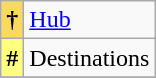<table class="wikitable">
<tr>
<th scope=row style="background:#fada5e">†</th>
<td><a href='#'>Hub</a></td>
</tr>
<tr>
<th scope=row style="background:#ffff80">#</th>
<td>Destinations</td>
</tr>
<tr>
</tr>
</table>
